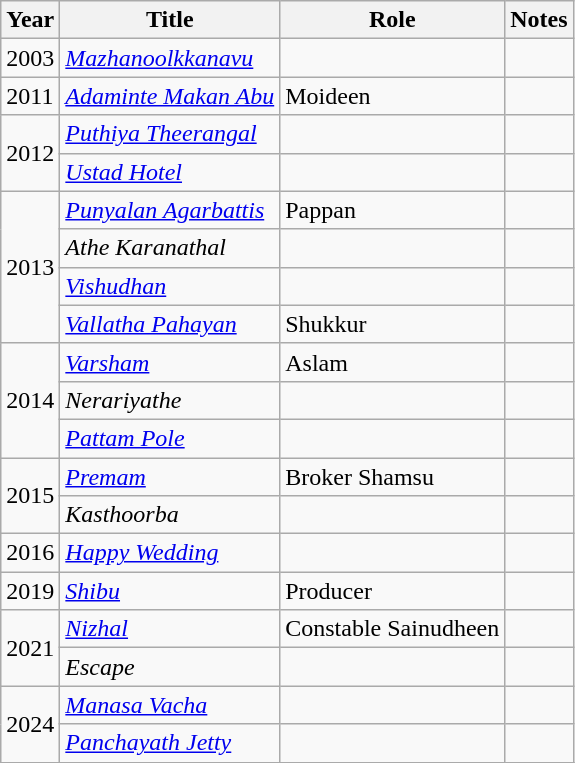<table class="wikitable sortable">
<tr>
<th>Year</th>
<th>Title</th>
<th>Role</th>
<th class="unsortable">Notes</th>
</tr>
<tr>
<td>2003</td>
<td><em><a href='#'>Mazhanoolkkanavu</a></em></td>
<td></td>
<td></td>
</tr>
<tr>
<td>2011</td>
<td><em><a href='#'>Adaminte Makan Abu</a></em></td>
<td>Moideen</td>
<td></td>
</tr>
<tr>
<td rowspan=2>2012</td>
<td><em><a href='#'>Puthiya Theerangal</a></em></td>
<td></td>
<td></td>
</tr>
<tr>
<td><em><a href='#'>Ustad Hotel</a></em></td>
<td></td>
<td></td>
</tr>
<tr>
<td rowspan=4>2013</td>
<td><em><a href='#'>Punyalan Agarbattis</a></em></td>
<td>Pappan</td>
<td></td>
</tr>
<tr>
<td><em>Athe Karanathal</em></td>
<td></td>
<td></td>
</tr>
<tr>
<td><em><a href='#'>Vishudhan</a></em></td>
<td></td>
<td></td>
</tr>
<tr>
<td><em><a href='#'>Vallatha Pahayan</a></em></td>
<td>Shukkur</td>
<td></td>
</tr>
<tr>
<td rowspan=3>2014</td>
<td><em><a href='#'>Varsham</a></em></td>
<td>Aslam</td>
<td></td>
</tr>
<tr>
<td><em>Nerariyathe</em></td>
<td></td>
<td></td>
</tr>
<tr>
<td><em><a href='#'>Pattam Pole</a></em></td>
<td></td>
<td></td>
</tr>
<tr>
<td rowspan=2>2015</td>
<td><em><a href='#'>Premam</a></em></td>
<td>Broker Shamsu</td>
<td></td>
</tr>
<tr>
<td><em>Kasthoorba</em></td>
<td></td>
<td></td>
</tr>
<tr>
<td>2016</td>
<td><em><a href='#'>Happy Wedding</a></em></td>
<td></td>
<td></td>
</tr>
<tr>
<td>2019</td>
<td><em><a href='#'>Shibu</a></em></td>
<td>Producer</td>
<td></td>
</tr>
<tr>
<td rowspan=2>2021</td>
<td><em><a href='#'>Nizhal</a></em></td>
<td>Constable Sainudheen</td>
<td></td>
</tr>
<tr>
<td><em>Escape</em></td>
<td></td>
<td></td>
</tr>
<tr>
<td rowspan=2>2024</td>
<td><em><a href='#'>Manasa Vacha</a></em></td>
<td></td>
<td></td>
</tr>
<tr>
<td><em><a href='#'>Panchayath Jetty</a></em></td>
<td></td>
<td></td>
</tr>
<tr>
</tr>
</table>
